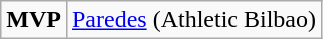<table class="wikitable">
<tr>
<td><strong>MVP</strong></td>
<td> <a href='#'>Paredes</a> (Athletic Bilbao)</td>
</tr>
</table>
